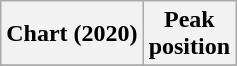<table class="wikitable plainrowheaders" style="text-align:center">
<tr>
<th scope="col">Chart (2020)</th>
<th scope="col">Peak<br>position</th>
</tr>
<tr>
</tr>
</table>
